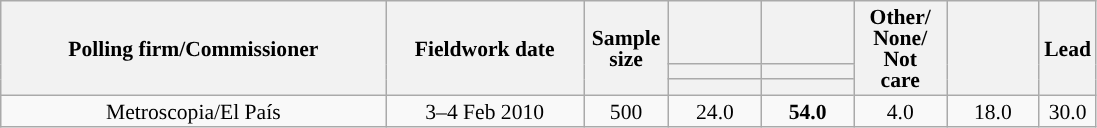<table class="wikitable collapsible collapsed" style="text-align:center; font-size:90%; line-height:14px;">
<tr style="height:42px;">
<th style="width:250px;" rowspan="3">Polling firm/Commissioner</th>
<th style="width:125px;" rowspan="3">Fieldwork date</th>
<th style="width:50px;" rowspan="3">Sample size</th>
<th style="width:55px;"></th>
<th style="width:55px;"></th>
<th style="width:55px;" rowspan="3">Other/<br>None/<br>Not<br>care</th>
<th style="width:55px;" rowspan="3"></th>
<th style="width:30px;" rowspan="3">Lead</th>
</tr>
<tr>
<th style="color:inherit;background:"></th>
<th style="color:inherit;background:"></th>
</tr>
<tr>
<th></th>
<th></th>
</tr>
<tr>
<td>Metroscopia/El País</td>
<td>3–4 Feb 2010</td>
<td>500</td>
<td>24.0</td>
<td><strong>54.0</strong></td>
<td>4.0</td>
<td>18.0</td>
<td style="background:">30.0</td>
</tr>
</table>
